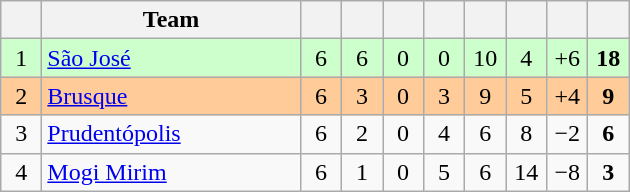<table class="wikitable" style="text-align: center;">
<tr>
<th width=20></th>
<th width=165>Team</th>
<th width=20></th>
<th width=20></th>
<th width=20></th>
<th width=20></th>
<th width=20></th>
<th width=20></th>
<th width=20></th>
<th width=20></th>
</tr>
<tr bgcolor=#ccffcc>
<td>1</td>
<td align=left> <a href='#'>São José</a></td>
<td>6</td>
<td>6</td>
<td>0</td>
<td>0</td>
<td>10</td>
<td>4</td>
<td>+6</td>
<td><strong>18</strong></td>
</tr>
<tr bgcolor=#ffcc99>
<td>2</td>
<td align=left> <a href='#'>Brusque</a></td>
<td>6</td>
<td>3</td>
<td>0</td>
<td>3</td>
<td>9</td>
<td>5</td>
<td>+4</td>
<td><strong>9</strong></td>
</tr>
<tr>
<td>3</td>
<td align=left> <a href='#'>Prudentópolis</a></td>
<td>6</td>
<td>2</td>
<td>0</td>
<td>4</td>
<td>6</td>
<td>8</td>
<td>−2</td>
<td><strong>6</strong></td>
</tr>
<tr>
<td>4</td>
<td align=left> <a href='#'>Mogi Mirim</a></td>
<td>6</td>
<td>1</td>
<td>0</td>
<td>5</td>
<td>6</td>
<td>14</td>
<td>−8</td>
<td><strong>3</strong></td>
</tr>
</table>
